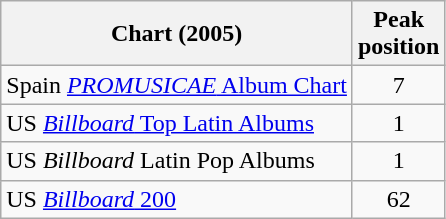<table class="wikitable">
<tr>
<th align="left">Chart (2005)</th>
<th align="left">Peak<br>position</th>
</tr>
<tr>
<td align="left">Spain <a href='#'><em>PROMUSICAE</em> Album Chart</a></td>
<td align="center">7</td>
</tr>
<tr>
<td align="left">US <a href='#'><em>Billboard</em> Top Latin Albums</a></td>
<td align="center">1</td>
</tr>
<tr>
<td align="left">US <em>Billboard</em> Latin Pop Albums</td>
<td align="center">1</td>
</tr>
<tr>
<td align="left">US <a href='#'><em>Billboard</em> 200</a></td>
<td align="center">62</td>
</tr>
</table>
